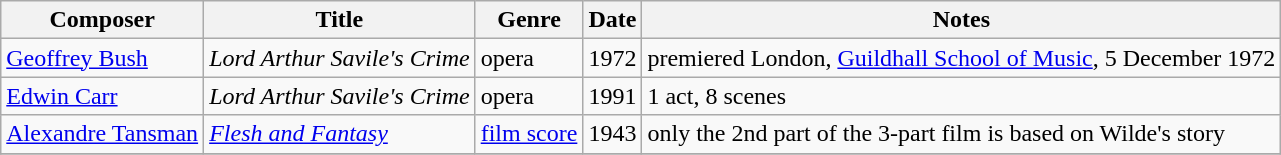<table class="wikitable sortable" style="text-align: left">
<tr>
<th>Composer</th>
<th>Title</th>
<th>Genre</th>
<th>Date</th>
<th>Notes</th>
</tr>
<tr>
<td><a href='#'>Geoffrey Bush</a></td>
<td><em>Lord Arthur Savile's Crime</em></td>
<td>opera</td>
<td>1972</td>
<td>premiered London, <a href='#'>Guildhall School of Music</a>, 5 December 1972</td>
</tr>
<tr>
<td><a href='#'>Edwin Carr</a></td>
<td><em>Lord Arthur Savile's Crime</em></td>
<td>opera</td>
<td>1991</td>
<td>1 act, 8 scenes</td>
</tr>
<tr>
<td><a href='#'>Alexandre Tansman</a></td>
<td><em><a href='#'>Flesh and Fantasy</a></em></td>
<td><a href='#'>film score</a></td>
<td>1943</td>
<td>only the 2nd part of the 3-part film is based on Wilde's story</td>
</tr>
<tr>
</tr>
</table>
